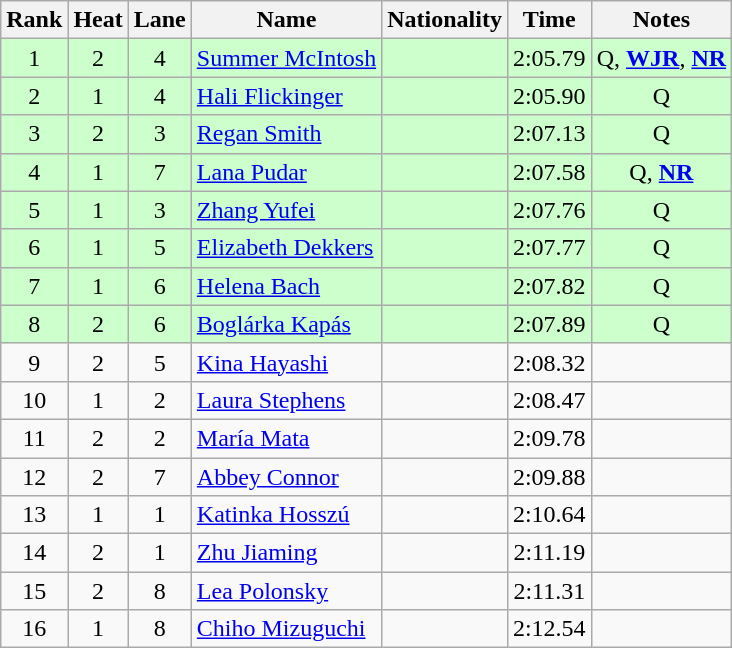<table class="wikitable sortable" style="text-align:center">
<tr>
<th>Rank</th>
<th>Heat</th>
<th>Lane</th>
<th>Name</th>
<th>Nationality</th>
<th>Time</th>
<th>Notes</th>
</tr>
<tr bgcolor=ccffcc>
<td>1</td>
<td>2</td>
<td>4</td>
<td align=left><a href='#'>Summer McIntosh</a></td>
<td align=left></td>
<td>2:05.79</td>
<td>Q, <strong><a href='#'>WJR</a></strong>, <strong><a href='#'>NR</a></strong></td>
</tr>
<tr bgcolor=ccffcc>
<td>2</td>
<td>1</td>
<td>4</td>
<td align=left><a href='#'>Hali Flickinger</a></td>
<td align=left></td>
<td>2:05.90</td>
<td>Q</td>
</tr>
<tr bgcolor=ccffcc>
<td>3</td>
<td>2</td>
<td>3</td>
<td align=left><a href='#'>Regan Smith</a></td>
<td align=left></td>
<td>2:07.13</td>
<td>Q</td>
</tr>
<tr bgcolor=ccffcc>
<td>4</td>
<td>1</td>
<td>7</td>
<td align=left><a href='#'>Lana Pudar</a></td>
<td align=left></td>
<td>2:07.58</td>
<td>Q, <strong><a href='#'>NR</a></strong></td>
</tr>
<tr bgcolor=ccffcc>
<td>5</td>
<td>1</td>
<td>3</td>
<td align=left><a href='#'>Zhang Yufei</a></td>
<td align=left></td>
<td>2:07.76</td>
<td>Q</td>
</tr>
<tr bgcolor=ccffcc>
<td>6</td>
<td>1</td>
<td>5</td>
<td align=left><a href='#'>Elizabeth Dekkers</a></td>
<td align=left></td>
<td>2:07.77</td>
<td>Q</td>
</tr>
<tr bgcolor=ccffcc>
<td>7</td>
<td>1</td>
<td>6</td>
<td align=left><a href='#'>Helena Bach</a></td>
<td align=left></td>
<td>2:07.82</td>
<td>Q</td>
</tr>
<tr bgcolor=ccffcc>
<td>8</td>
<td>2</td>
<td>6</td>
<td align=left><a href='#'>Boglárka Kapás</a></td>
<td align=left></td>
<td>2:07.89</td>
<td>Q</td>
</tr>
<tr>
<td>9</td>
<td>2</td>
<td>5</td>
<td align=left><a href='#'>Kina Hayashi</a></td>
<td align=left></td>
<td>2:08.32</td>
<td></td>
</tr>
<tr>
<td>10</td>
<td>1</td>
<td>2</td>
<td align=left><a href='#'>Laura Stephens</a></td>
<td align=left></td>
<td>2:08.47</td>
<td></td>
</tr>
<tr>
<td>11</td>
<td>2</td>
<td>2</td>
<td align=left><a href='#'>María Mata</a></td>
<td align=left></td>
<td>2:09.78</td>
<td></td>
</tr>
<tr>
<td>12</td>
<td>2</td>
<td>7</td>
<td align=left><a href='#'>Abbey Connor</a></td>
<td align=left></td>
<td>2:09.88</td>
<td></td>
</tr>
<tr>
<td>13</td>
<td>1</td>
<td>1</td>
<td align=left><a href='#'>Katinka Hosszú</a></td>
<td align=left></td>
<td>2:10.64</td>
<td></td>
</tr>
<tr>
<td>14</td>
<td>2</td>
<td>1</td>
<td align=left><a href='#'>Zhu Jiaming</a></td>
<td align=left></td>
<td>2:11.19</td>
<td></td>
</tr>
<tr>
<td>15</td>
<td>2</td>
<td>8</td>
<td align=left><a href='#'>Lea Polonsky</a></td>
<td align=left></td>
<td>2:11.31</td>
<td></td>
</tr>
<tr>
<td>16</td>
<td>1</td>
<td>8</td>
<td align=left><a href='#'>Chiho Mizuguchi</a></td>
<td align=left></td>
<td>2:12.54</td>
<td></td>
</tr>
</table>
